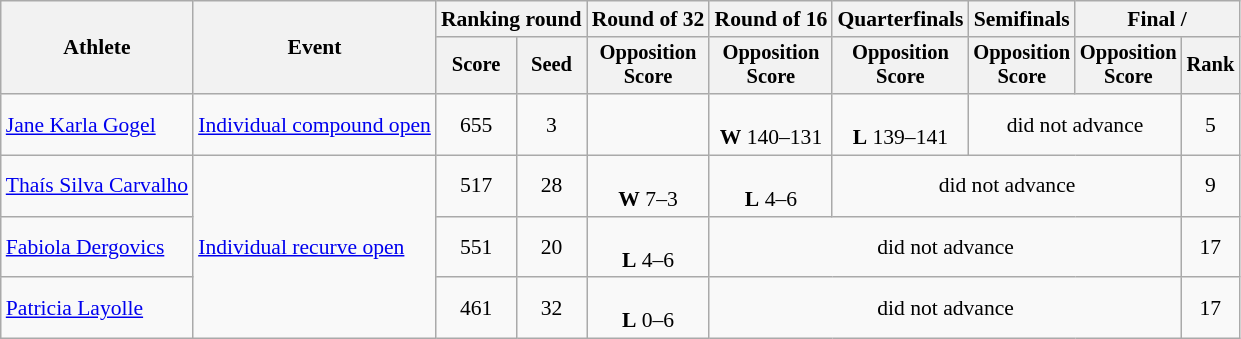<table class="wikitable" style="font-size:90%">
<tr>
<th rowspan=2>Athlete</th>
<th rowspan=2>Event</th>
<th colspan="2">Ranking round</th>
<th>Round of 32</th>
<th>Round of 16</th>
<th>Quarterfinals</th>
<th>Semifinals</th>
<th colspan="2">Final / </th>
</tr>
<tr style="font-size:95%">
<th>Score</th>
<th>Seed</th>
<th>Opposition<br>Score</th>
<th>Opposition<br>Score</th>
<th>Opposition<br>Score</th>
<th>Opposition<br>Score</th>
<th>Opposition<br>Score</th>
<th>Rank</th>
</tr>
<tr align=center>
<td align=left><a href='#'>Jane Karla Gogel</a></td>
<td align=left><a href='#'>Individual compound open</a></td>
<td>655</td>
<td>3</td>
<td></td>
<td><br><strong>W</strong> 140–131</td>
<td><br><strong>L</strong> 139–141</td>
<td colspan=2>did not advance</td>
<td>5</td>
</tr>
<tr align=center>
<td align=left><a href='#'>Thaís Silva Carvalho</a></td>
<td align=left rowspan=3><a href='#'>Individual recurve open</a></td>
<td>517</td>
<td>28</td>
<td><br> <strong>W</strong> 7–3</td>
<td><br> <strong>L</strong> 4–6</td>
<td colspan=3>did not advance</td>
<td>9</td>
</tr>
<tr align=center>
<td align=left><a href='#'>Fabiola Dergovics</a></td>
<td>551</td>
<td>20</td>
<td><br> <strong>L</strong> 4–6</td>
<td colspan=4>did not advance</td>
<td>17</td>
</tr>
<tr align=center>
<td align=left><a href='#'>Patricia Layolle</a></td>
<td>461</td>
<td>32</td>
<td><br> <strong>L</strong> 0–6</td>
<td colspan=4>did not advance</td>
<td>17</td>
</tr>
</table>
